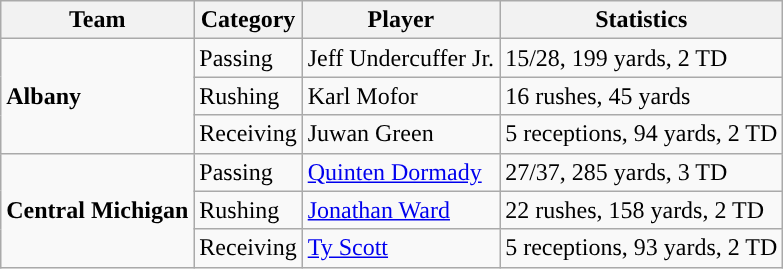<table class="wikitable" style="float: left;">
<tr>
<th>Team</th>
<th>Category</th>
<th>Player</th>
<th>Statistics</th>
</tr>
<tr>
<td rowspan=3><strong>Albany</strong></td>
<td>Passing</td>
<td>Jeff Undercuffer Jr.</td>
<td>15/28, 199 yards, 2 TD</td>
</tr>
<tr>
<td>Rushing</td>
<td>Karl Mofor</td>
<td>16 rushes, 45 yards</td>
</tr>
<tr>
<td>Receiving</td>
<td>Juwan Green</td>
<td>5 receptions, 94 yards, 2 TD</td>
</tr>
<tr>
<td rowspan=3><strong>Central Michigan</strong></td>
<td>Passing</td>
<td><a href='#'>Quinten Dormady</a></td>
<td>27/37, 285 yards, 3 TD</td>
</tr>
<tr>
<td>Rushing</td>
<td><a href='#'>Jonathan Ward</a></td>
<td>22 rushes, 158 yards, 2 TD</td>
</tr>
<tr>
<td>Receiving</td>
<td><a href='#'>Ty Scott</a></td>
<td>5 receptions, 93 yards, 2 TD</td>
</tr>
</table>
